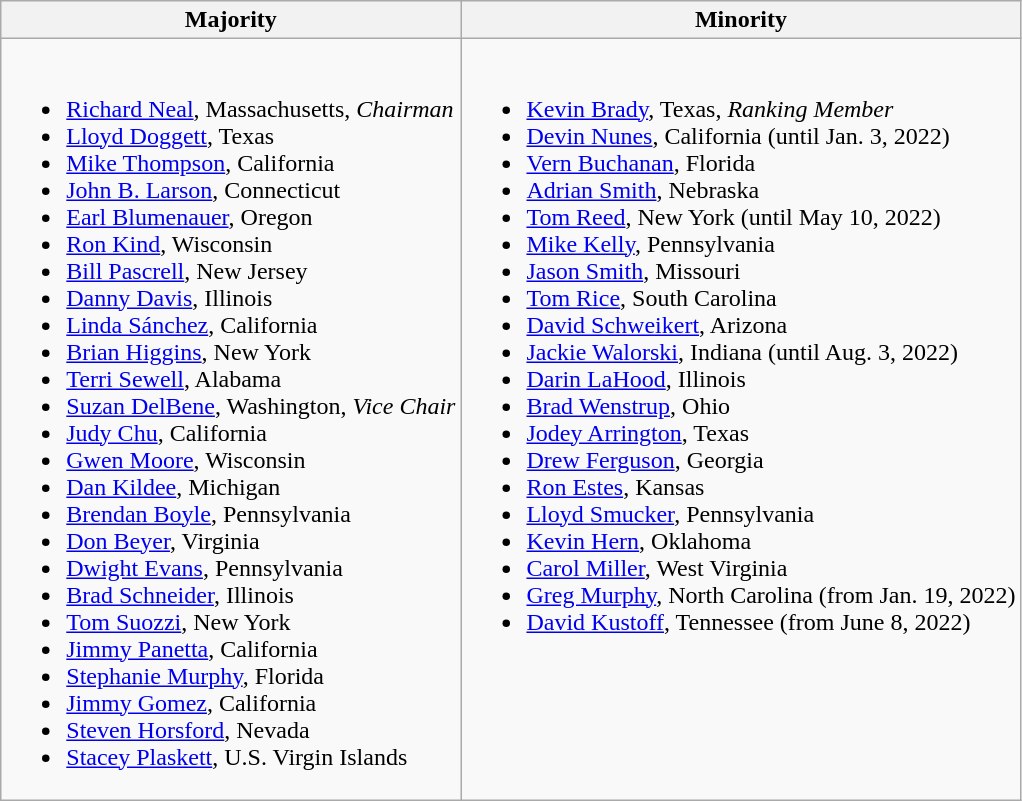<table class=wikitable>
<tr>
<th>Majority</th>
<th>Minority</th>
</tr>
<tr>
<td valign=top ><br><ul><li><a href='#'>Richard Neal</a>, Massachusetts, <em>Chairman</em></li><li><a href='#'>Lloyd Doggett</a>, Texas</li><li><a href='#'>Mike Thompson</a>, California</li><li><a href='#'>John B. Larson</a>, Connecticut</li><li><a href='#'>Earl Blumenauer</a>, Oregon</li><li><a href='#'>Ron Kind</a>, Wisconsin</li><li><a href='#'>Bill Pascrell</a>, New Jersey</li><li><a href='#'>Danny Davis</a>, Illinois</li><li><a href='#'>Linda Sánchez</a>, California</li><li><a href='#'>Brian Higgins</a>, New York</li><li><a href='#'>Terri Sewell</a>, Alabama</li><li><a href='#'>Suzan DelBene</a>, Washington, <em>Vice Chair</em></li><li><a href='#'>Judy Chu</a>, California</li><li><a href='#'>Gwen Moore</a>, Wisconsin</li><li><a href='#'>Dan Kildee</a>, Michigan</li><li><a href='#'>Brendan Boyle</a>, Pennsylvania</li><li><a href='#'>Don Beyer</a>, Virginia</li><li><a href='#'>Dwight Evans</a>, Pennsylvania</li><li><a href='#'>Brad Schneider</a>, Illinois</li><li><a href='#'>Tom Suozzi</a>, New York</li><li><a href='#'>Jimmy Panetta</a>, California</li><li><a href='#'>Stephanie Murphy</a>, Florida</li><li><a href='#'>Jimmy Gomez</a>, California</li><li><a href='#'>Steven Horsford</a>, Nevada</li><li><a href='#'>Stacey Plaskett</a>, U.S. Virgin Islands</li></ul></td>
<td valign=top ><br><ul><li><a href='#'>Kevin Brady</a>, Texas, <em>Ranking Member</em></li><li><a href='#'>Devin Nunes</a>, California (until Jan. 3, 2022)</li><li><a href='#'>Vern Buchanan</a>, Florida</li><li><a href='#'>Adrian Smith</a>, Nebraska</li><li><a href='#'>Tom Reed</a>, New York (until May 10, 2022)</li><li><a href='#'>Mike Kelly</a>, Pennsylvania</li><li><a href='#'>Jason Smith</a>, Missouri</li><li><a href='#'>Tom Rice</a>, South Carolina</li><li><a href='#'>David Schweikert</a>, Arizona</li><li><a href='#'>Jackie Walorski</a>, Indiana (until Aug. 3, 2022)</li><li><a href='#'>Darin LaHood</a>, Illinois</li><li><a href='#'>Brad Wenstrup</a>, Ohio</li><li><a href='#'>Jodey Arrington</a>, Texas</li><li><a href='#'>Drew Ferguson</a>, Georgia</li><li><a href='#'>Ron Estes</a>, Kansas</li><li><a href='#'>Lloyd Smucker</a>, Pennsylvania</li><li><a href='#'>Kevin Hern</a>, Oklahoma</li><li><a href='#'>Carol Miller</a>, West Virginia</li><li><a href='#'>Greg Murphy</a>, North Carolina (from Jan. 19, 2022)</li><li><a href='#'>David Kustoff</a>, Tennessee (from June 8, 2022)</li></ul></td>
</tr>
</table>
